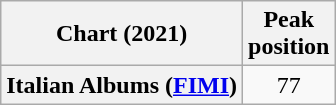<table class="wikitable plainrowheaders" style="text-align:center">
<tr>
<th scope="col">Chart (2021)</th>
<th scope="col">Peak<br>position</th>
</tr>
<tr>
<th scope="row">Italian Albums (<a href='#'>FIMI</a>)</th>
<td>77</td>
</tr>
</table>
